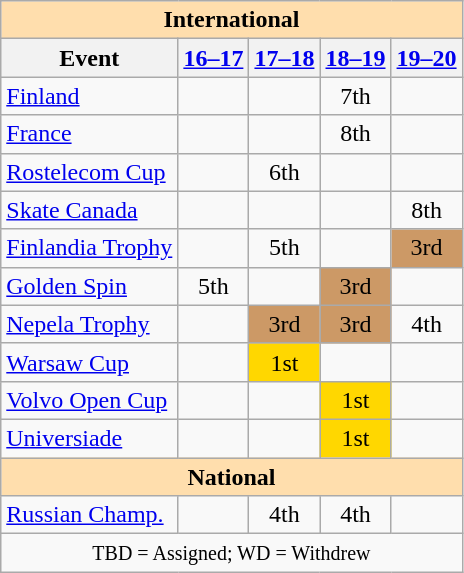<table class="wikitable" style="text-align:center">
<tr>
<th style="background-color: #ffdead; " colspan=5 align=center>International</th>
</tr>
<tr>
<th>Event</th>
<th><a href='#'>16–17</a></th>
<th><a href='#'>17–18</a></th>
<th><a href='#'>18–19</a></th>
<th><a href='#'>19–20</a></th>
</tr>
<tr>
<td align=left> <a href='#'>Finland</a></td>
<td></td>
<td></td>
<td>7th</td>
<td></td>
</tr>
<tr>
<td align=left> <a href='#'>France</a></td>
<td></td>
<td></td>
<td>8th</td>
<td></td>
</tr>
<tr>
<td align=left> <a href='#'>Rostelecom Cup</a></td>
<td></td>
<td>6th</td>
<td></td>
<td></td>
</tr>
<tr>
<td align=left> <a href='#'>Skate Canada</a></td>
<td></td>
<td></td>
<td></td>
<td>8th</td>
</tr>
<tr>
<td align=left> <a href='#'>Finlandia Trophy</a></td>
<td></td>
<td>5th</td>
<td></td>
<td bgcolor=cc9966>3rd</td>
</tr>
<tr>
<td align=left> <a href='#'>Golden Spin</a></td>
<td>5th</td>
<td></td>
<td bgcolor=cc9966>3rd</td>
<td></td>
</tr>
<tr>
<td align=left> <a href='#'>Nepela Trophy</a></td>
<td></td>
<td bgcolor=cc9966>3rd</td>
<td bgcolor=cc9966>3rd</td>
<td>4th</td>
</tr>
<tr>
<td align=left> <a href='#'>Warsaw Cup</a></td>
<td></td>
<td bgcolor=gold>1st</td>
<td></td>
<td></td>
</tr>
<tr>
<td align=left><a href='#'>Volvo Open Cup</a></td>
<td></td>
<td></td>
<td bgcolor=gold>1st</td>
<td></td>
</tr>
<tr>
<td align=left><a href='#'>Universiade</a></td>
<td></td>
<td></td>
<td bgcolor=gold>1st</td>
<td></td>
</tr>
<tr>
<th style="background-color: #ffdead; " colspan=5 align=center>National</th>
</tr>
<tr>
<td align=left><a href='#'>Russian Champ.</a></td>
<td></td>
<td>4th</td>
<td>4th</td>
<td></td>
</tr>
<tr>
<td colspan=5 align=center><small> TBD = Assigned; WD = Withdrew </small></td>
</tr>
</table>
